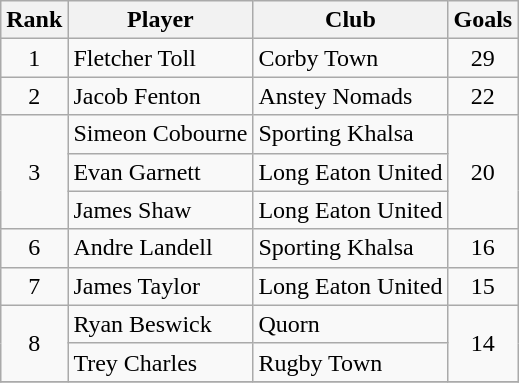<table class="wikitable" style="text-align:center">
<tr>
<th>Rank</th>
<th>Player</th>
<th>Club</th>
<th>Goals</th>
</tr>
<tr>
<td rowspan="1">1</td>
<td align=left>Fletcher Toll</td>
<td align=left>Corby Town</td>
<td rowspan="1">29</td>
</tr>
<tr>
<td rowspan="1">2</td>
<td align=left>Jacob Fenton</td>
<td align=left>Anstey Nomads</td>
<td rowspan="1">22</td>
</tr>
<tr>
<td rowspan="3">3</td>
<td align=left>Simeon Cobourne</td>
<td align=left>Sporting Khalsa</td>
<td rowspan="3">20</td>
</tr>
<tr>
<td align=left>Evan Garnett</td>
<td align=left>Long Eaton United</td>
</tr>
<tr>
<td align=left>James Shaw</td>
<td align=left>Long Eaton United</td>
</tr>
<tr>
<td rowspan="1">6</td>
<td align=left>Andre Landell</td>
<td align=left>Sporting Khalsa</td>
<td rowspan="1">16</td>
</tr>
<tr>
<td rowspan="1">7</td>
<td align=left>James Taylor</td>
<td align=left>Long Eaton United</td>
<td rowspan="1">15</td>
</tr>
<tr>
<td rowspan="2">8</td>
<td align=left>Ryan Beswick</td>
<td align=left>Quorn</td>
<td rowspan="2">14</td>
</tr>
<tr>
<td align=left>Trey Charles</td>
<td align=left>Rugby Town</td>
</tr>
<tr>
</tr>
</table>
